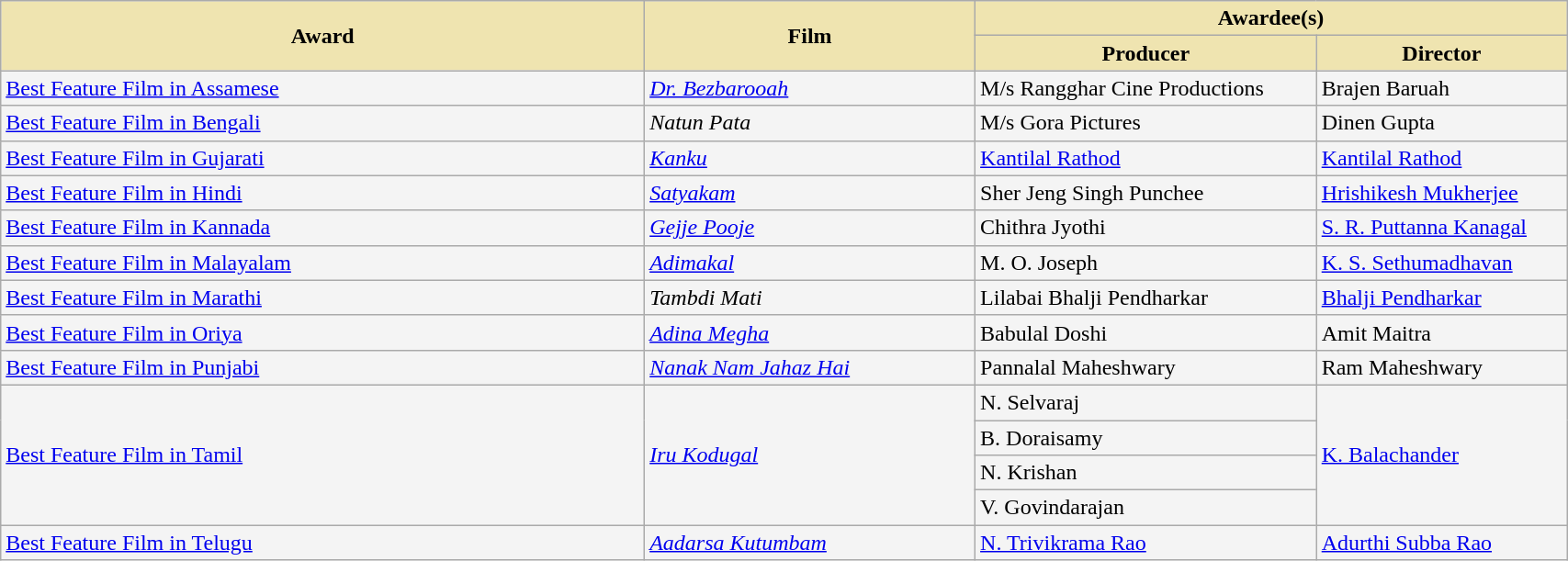<table class="wikitable sortable" style="width:90%">
<tr>
<th scope="col" rowspan="2" style="background-color:#EFE4B0;width:37%">Award</th>
<th scope="col" rowspan="2" style="background-color:#EFE4B0;width:19%">Film</th>
<th scope="col" colspan="2" style="background-color:#EFE4B0;width:34%">Awardee(s)</th>
</tr>
<tr>
<th scope="col" style="background-color:#EFE4B0;">Producer</th>
<th scope="col" style="background-color:#EFE4B0;">Director</th>
</tr>
<tr style="background-color:#F4F4F4">
<td><a href='#'>Best Feature Film in Assamese</a></td>
<td><em><a href='#'>Dr. Bezbarooah</a></em></td>
<td>M/s Rangghar Cine Productions</td>
<td>Brajen Baruah</td>
</tr>
<tr style="background-color:#F4F4F4">
<td><a href='#'>Best Feature Film in Bengali</a></td>
<td><em>Natun Pata</em></td>
<td>M/s Gora Pictures</td>
<td>Dinen Gupta</td>
</tr>
<tr style="background-color:#F4F4F4">
<td><a href='#'>Best Feature Film in Gujarati</a></td>
<td><em><a href='#'>Kanku</a></em></td>
<td><a href='#'>Kantilal Rathod</a></td>
<td><a href='#'>Kantilal Rathod</a></td>
</tr>
<tr style="background-color:#F4F4F4">
<td><a href='#'>Best Feature Film in Hindi</a></td>
<td><em><a href='#'>Satyakam</a></em></td>
<td>Sher Jeng Singh Punchee</td>
<td><a href='#'>Hrishikesh Mukherjee</a></td>
</tr>
<tr style="background-color:#F4F4F4">
<td><a href='#'>Best Feature Film in Kannada</a></td>
<td><em><a href='#'>Gejje Pooje</a></em></td>
<td>Chithra Jyothi</td>
<td><a href='#'>S. R. Puttanna Kanagal</a></td>
</tr>
<tr style="background-color:#F4F4F4">
<td><a href='#'>Best Feature Film in Malayalam</a></td>
<td><em><a href='#'>Adimakal</a></em></td>
<td>M. O. Joseph</td>
<td><a href='#'>K. S. Sethumadhavan</a></td>
</tr>
<tr style="background-color:#F4F4F4">
<td><a href='#'>Best Feature Film in Marathi</a></td>
<td><em>Tambdi Mati</em></td>
<td>Lilabai Bhalji Pendharkar</td>
<td><a href='#'>Bhalji Pendharkar</a></td>
</tr>
<tr style="background-color:#F4F4F4">
<td><a href='#'>Best Feature Film in Oriya</a></td>
<td><em><a href='#'>Adina Megha</a></em></td>
<td>Babulal Doshi</td>
<td>Amit Maitra</td>
</tr>
<tr style="background-color:#F4F4F4">
<td><a href='#'>Best Feature Film in Punjabi</a></td>
<td><em><a href='#'>Nanak Nam Jahaz Hai</a></em></td>
<td>Pannalal Maheshwary</td>
<td>Ram Maheshwary</td>
</tr>
<tr style="background-color:#F4F4F4">
<td rowspan="4"><a href='#'>Best Feature Film in Tamil</a></td>
<td rowspan="4"><em><a href='#'>Iru Kodugal</a></em></td>
<td>N. Selvaraj</td>
<td rowspan="4"><a href='#'>K. Balachander</a></td>
</tr>
<tr style="background-color:#F4F4F4">
<td>B. Doraisamy</td>
</tr>
<tr style="background-color:#F4F4F4">
<td>N. Krishan</td>
</tr>
<tr style="background-color:#F4F4F4">
<td>V. Govindarajan</td>
</tr>
<tr style="background-color:#F4F4F4">
<td><a href='#'>Best Feature Film in Telugu</a></td>
<td><em><a href='#'>Aadarsa Kutumbam</a></em></td>
<td><a href='#'>N. Trivikrama Rao</a></td>
<td><a href='#'>Adurthi Subba Rao</a></td>
</tr>
</table>
